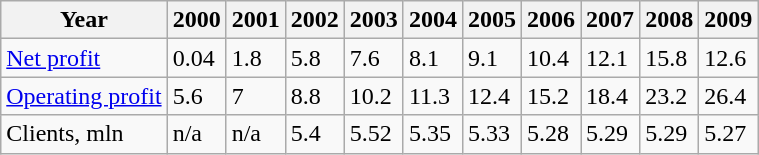<table class="wikitable">
<tr>
<th>Year</th>
<th>2000</th>
<th>2001</th>
<th>2002</th>
<th>2003</th>
<th>2004</th>
<th>2005</th>
<th>2006</th>
<th>2007</th>
<th>2008</th>
<th>2009</th>
</tr>
<tr>
<td><a href='#'>Net profit</a></td>
<td>0.04</td>
<td>1.8</td>
<td>5.8</td>
<td>7.6</td>
<td>8.1</td>
<td>9.1</td>
<td>10.4</td>
<td>12.1</td>
<td>15.8</td>
<td>12.6</td>
</tr>
<tr>
<td><a href='#'>Operating profit</a></td>
<td>5.6</td>
<td>7</td>
<td>8.8</td>
<td>10.2</td>
<td>11.3</td>
<td>12.4</td>
<td>15.2</td>
<td>18.4</td>
<td>23.2</td>
<td>26.4</td>
</tr>
<tr>
<td>Clients, mln</td>
<td>n/a</td>
<td>n/a</td>
<td>5.4</td>
<td>5.52</td>
<td>5.35</td>
<td>5.33</td>
<td>5.28</td>
<td>5.29</td>
<td>5.29</td>
<td>5.27</td>
</tr>
</table>
